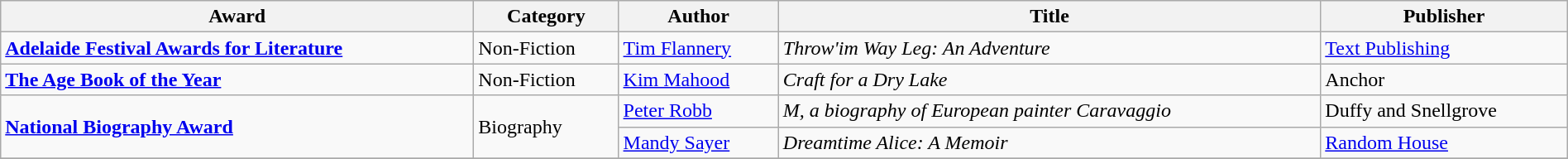<table class="wikitable" width=100%>
<tr>
<th>Award</th>
<th>Category</th>
<th>Author</th>
<th>Title</th>
<th>Publisher</th>
</tr>
<tr>
<td><strong><a href='#'>Adelaide Festival Awards for Literature</a></strong></td>
<td>Non-Fiction</td>
<td><a href='#'>Tim Flannery</a></td>
<td><em>Throw'im Way Leg: An Adventure</em></td>
<td><a href='#'>Text Publishing</a></td>
</tr>
<tr>
<td><strong><a href='#'>The Age Book of the Year</a></strong></td>
<td>Non-Fiction</td>
<td><a href='#'>Kim Mahood</a></td>
<td><em>Craft for a Dry Lake</em></td>
<td>Anchor</td>
</tr>
<tr>
<td rowspan=2><strong><a href='#'>National Biography Award</a></strong></td>
<td rowspan=2>Biography</td>
<td><a href='#'>Peter Robb</a></td>
<td><em>M, a biography of European painter Caravaggio</em></td>
<td>Duffy and Snellgrove</td>
</tr>
<tr>
<td><a href='#'>Mandy Sayer</a></td>
<td><em>Dreamtime Alice: A Memoir</em></td>
<td><a href='#'>Random House</a></td>
</tr>
<tr>
</tr>
</table>
